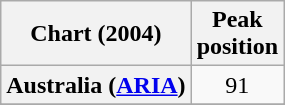<table class="wikitable sortable plainrowheaders">
<tr>
<th>Chart (2004)</th>
<th>Peak<br>position</th>
</tr>
<tr>
<th scope="row">Australia (<a href='#'>ARIA</a>)</th>
<td align="center">91</td>
</tr>
<tr>
</tr>
<tr>
</tr>
<tr>
</tr>
<tr>
</tr>
</table>
